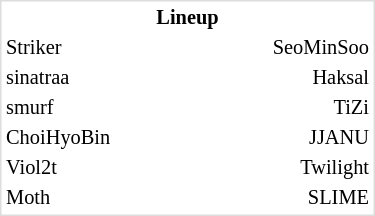<table class="floatright mw-collapsible mw-collapsed" style="text-align:center; font-size:85%; border:1px solid #ddd; width:250px">
<tr>
<th style="width:33%;"></th>
<th style="width:33%;">Lineup</th>
<th style="width:33%;"></th>
</tr>
<tr>
<td style="text-align:left;">Striker</td>
<td></td>
<td style="text-align:right;">SeoMinSoo</td>
</tr>
<tr>
<td style="text-align:left;">sinatraa</td>
<td></td>
<td style="text-align:right;">Haksal</td>
</tr>
<tr>
<td style="text-align:left;">smurf</td>
<td></td>
<td style="text-align:right;">TiZi</td>
</tr>
<tr>
<td style="text-align:left;">ChoiHyoBin</td>
<td></td>
<td style="text-align:right;">JJANU</td>
</tr>
<tr>
<td style="text-align:left;">Viol2t</td>
<td></td>
<td style="text-align:right;">Twilight</td>
</tr>
<tr>
<td style="text-align:left;">Moth</td>
<td></td>
<td style="text-align:right;">SLIME</td>
</tr>
</table>
